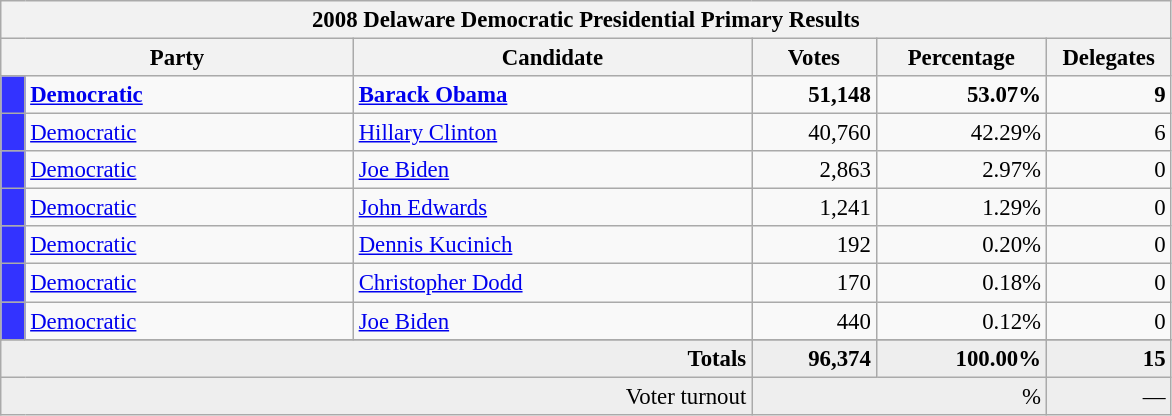<table class="wikitable" style="font-size: 95%;">
<tr>
<th colspan="7">2008 Delaware Democratic Presidential Primary Results</th>
</tr>
<tr>
<th colspan="2" style="width: 15em">Party</th>
<th style="width: 17em">Candidate</th>
<th style="width: 5em">Votes</th>
<th style="width: 7em">Percentage</th>
<th style="width: 5em">Delegates</th>
</tr>
<tr>
<th style="background-color:#3333FF; width: 3px"></th>
<td style="width: 130px"><strong><a href='#'>Democratic</a></strong></td>
<td><strong><a href='#'>Barack Obama</a></strong></td>
<td align="right"><strong>51,148</strong></td>
<td align="right"><strong>53.07%</strong></td>
<td align="right"><strong>9</strong></td>
</tr>
<tr>
<th style="background-color:#3333FF; width: 3px"></th>
<td style="width: 130px"><a href='#'>Democratic</a></td>
<td><a href='#'>Hillary Clinton</a></td>
<td align="right">40,760</td>
<td align="right">42.29%</td>
<td align="right">6</td>
</tr>
<tr>
<th style="background-color:#3333FF; width: 3px"></th>
<td style="width: 130px"><a href='#'>Democratic</a></td>
<td><a href='#'>Joe Biden</a></td>
<td align="right">2,863</td>
<td align="right">2.97%</td>
<td align="right">0</td>
</tr>
<tr>
<th style="background-color:#3333FF; width: 3px"></th>
<td style="width: 130px"><a href='#'>Democratic</a></td>
<td><a href='#'>John Edwards</a></td>
<td align="right">1,241</td>
<td align="right">1.29%</td>
<td align="right">0</td>
</tr>
<tr>
<th style="background-color:#3333FF; width: 3px"></th>
<td style="width: 130px"><a href='#'>Democratic</a></td>
<td><a href='#'>Dennis Kucinich</a></td>
<td align="right">192</td>
<td align="right">0.20%</td>
<td align="right">0</td>
</tr>
<tr>
<th style="background-color:#3333FF; width: 3px"></th>
<td style="width: 130px"><a href='#'>Democratic</a></td>
<td><a href='#'>Christopher Dodd</a></td>
<td align="right">170</td>
<td align="right">0.18%</td>
<td align="right">0</td>
</tr>
<tr>
<th style="background-color:#3333FF; width: 3px"></th>
<td style="width: 130px"><a href='#'>Democratic</a></td>
<td><a href='#'>Joe Biden</a></td>
<td align="right">440</td>
<td align="right">0.12%</td>
<td align="right">0</td>
</tr>
<tr>
</tr>
<tr bgcolor="#EEEEEE">
<td colspan="3" align="right"><strong>Totals</strong></td>
<td align="right"><strong>96,374</strong></td>
<td align="right"><strong>100.00%</strong></td>
<td align="right"><strong>15</strong></td>
</tr>
<tr bgcolor="#EEEEEE">
<td colspan="3" align="right">Voter turnout</td>
<td colspan="2" align="right">%</td>
<td align="right">—</td>
</tr>
</table>
